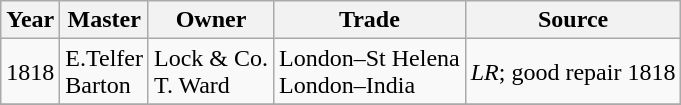<table class=" wikitable">
<tr>
<th>Year</th>
<th>Master</th>
<th>Owner</th>
<th>Trade</th>
<th>Source</th>
</tr>
<tr>
<td>1818</td>
<td>E.Telfer<br>Barton</td>
<td>Lock & Co.<br>T. Ward</td>
<td>London–St Helena<br>London–India</td>
<td><em>LR</em>; good repair 1818</td>
</tr>
<tr>
</tr>
</table>
